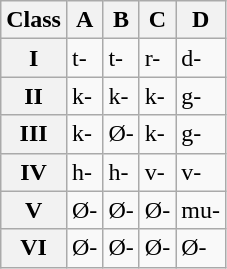<table class="wikitable">
<tr>
<th>Class</th>
<th>A</th>
<th>B</th>
<th>C</th>
<th>D</th>
</tr>
<tr>
<th>I</th>
<td>t-</td>
<td>t-</td>
<td>r-</td>
<td>d-</td>
</tr>
<tr>
<th>II</th>
<td>k-</td>
<td>k-</td>
<td>k-</td>
<td>g-</td>
</tr>
<tr>
<th>III</th>
<td>k-</td>
<td>Ø-</td>
<td>k-</td>
<td>g-</td>
</tr>
<tr>
<th>IV</th>
<td>h-</td>
<td>h-</td>
<td>v-</td>
<td>v-</td>
</tr>
<tr>
<th>V</th>
<td>Ø-</td>
<td>Ø-</td>
<td>Ø-</td>
<td>mu-</td>
</tr>
<tr>
<th>VI</th>
<td>Ø-</td>
<td>Ø-</td>
<td>Ø-</td>
<td>Ø-</td>
</tr>
</table>
